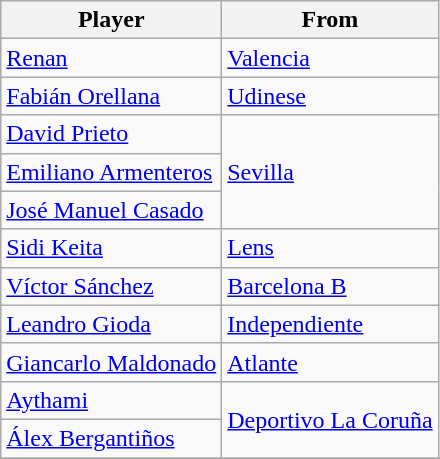<table class="wikitable">
<tr>
<th>Player</th>
<th>From</th>
</tr>
<tr>
<td> <a href='#'>Renan</a></td>
<td> <a href='#'>Valencia</a></td>
</tr>
<tr>
<td> <a href='#'>Fabián Orellana</a></td>
<td> <a href='#'>Udinese</a></td>
</tr>
<tr>
<td> <a href='#'>David Prieto</a></td>
<td rowspan="3"> <a href='#'>Sevilla</a></td>
</tr>
<tr>
<td> <a href='#'>Emiliano Armenteros</a></td>
</tr>
<tr>
<td> <a href='#'>José Manuel Casado</a></td>
</tr>
<tr>
<td> <a href='#'>Sidi Keita</a></td>
<td> <a href='#'>Lens</a></td>
</tr>
<tr>
<td> <a href='#'>Víctor Sánchez</a></td>
<td> <a href='#'>Barcelona B</a></td>
</tr>
<tr>
<td> <a href='#'>Leandro Gioda</a></td>
<td> <a href='#'>Independiente</a></td>
</tr>
<tr>
<td> <a href='#'>Giancarlo Maldonado</a></td>
<td> <a href='#'>Atlante</a></td>
</tr>
<tr>
<td> <a href='#'>Aythami</a></td>
<td rowspan="2"> <a href='#'>Deportivo La Coruña</a></td>
</tr>
<tr>
<td> <a href='#'>Álex Bergantiños</a></td>
</tr>
<tr>
</tr>
</table>
